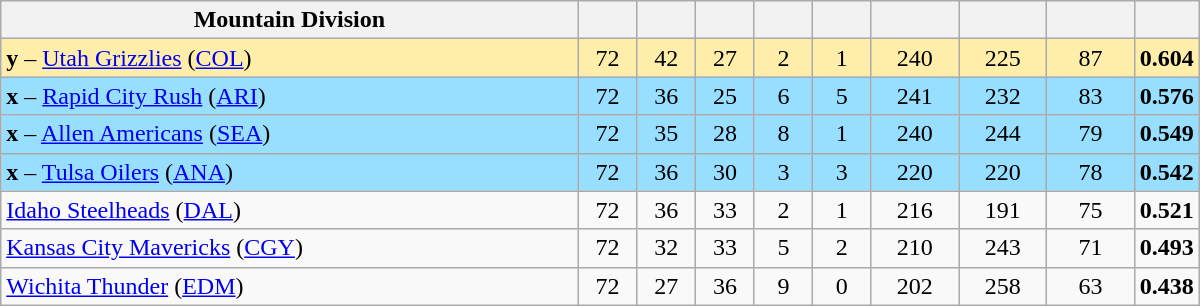<table class="wikitable sortable" style="text-align:center; width:50em">
<tr>
<th style="width:50%;" class="unsortable">Mountain Division</th>
<th width="5%"></th>
<th width="5%"></th>
<th width="5%"></th>
<th width="5%"></th>
<th width="5%"></th>
<th width="7.5%"></th>
<th width="7.5%"></th>
<th width="7.5%"></th>
<th width="7.5%"></th>
</tr>
<tr bgcolor=#ffeeaa>
<td align=left><strong>y</strong> – <a href='#'>Utah Grizzlies</a> (<a href='#'>COL</a>)</td>
<td>72</td>
<td>42</td>
<td>27</td>
<td>2</td>
<td>1</td>
<td>240</td>
<td>225</td>
<td>87</td>
<td><strong>0.604</strong></td>
</tr>
<tr bgcolor=#97DEFF>
<td align=left><strong>x</strong> – <a href='#'>Rapid City Rush</a> (<a href='#'>ARI</a>)</td>
<td>72</td>
<td>36</td>
<td>25</td>
<td>6</td>
<td>5</td>
<td>241</td>
<td>232</td>
<td>83</td>
<td><strong>0.576</strong></td>
</tr>
<tr bgcolor=#97DEFF>
<td align=left><strong>x</strong> – <a href='#'>Allen Americans</a> (<a href='#'>SEA</a>)</td>
<td>72</td>
<td>35</td>
<td>28</td>
<td>8</td>
<td>1</td>
<td>240</td>
<td>244</td>
<td>79</td>
<td><strong>0.549</strong></td>
</tr>
<tr bgcolor=#97DEFF>
<td align=left><strong>x</strong> – <a href='#'>Tulsa Oilers</a> (<a href='#'>ANA</a>)</td>
<td>72</td>
<td>36</td>
<td>30</td>
<td>3</td>
<td>3</td>
<td>220</td>
<td>220</td>
<td>78</td>
<td><strong>0.542</strong></td>
</tr>
<tr bgcolor=>
<td align=left><a href='#'>Idaho Steelheads</a> (<a href='#'>DAL</a>)</td>
<td>72</td>
<td>36</td>
<td>33</td>
<td>2</td>
<td>1</td>
<td>216</td>
<td>191</td>
<td>75</td>
<td><strong>0.521</strong></td>
</tr>
<tr bgcolor=>
<td align=left><a href='#'>Kansas City Mavericks</a> (<a href='#'>CGY</a>)</td>
<td>72</td>
<td>32</td>
<td>33</td>
<td>5</td>
<td>2</td>
<td>210</td>
<td>243</td>
<td>71</td>
<td><strong>0.493</strong></td>
</tr>
<tr bgcolor=>
<td align=left><a href='#'>Wichita Thunder</a> (<a href='#'>EDM</a>)</td>
<td>72</td>
<td>27</td>
<td>36</td>
<td>9</td>
<td>0</td>
<td>202</td>
<td>258</td>
<td>63</td>
<td><strong>0.438</strong></td>
</tr>
</table>
